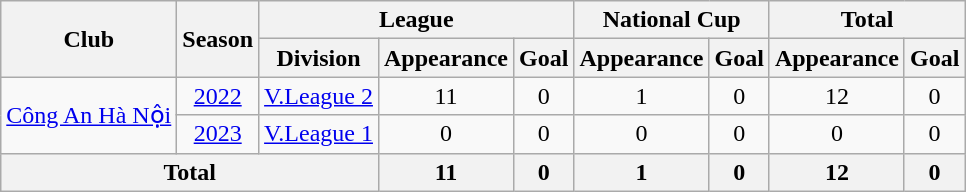<table class="wikitable" style="text-align: center;">
<tr>
<th rowspan="2">Club</th>
<th rowspan="2">Season</th>
<th colspan="3">League</th>
<th colspan="2">National Cup</th>
<th colspan="2">Total</th>
</tr>
<tr>
<th>Division</th>
<th>Appearance</th>
<th>Goal</th>
<th>Appearance</th>
<th>Goal</th>
<th>Appearance</th>
<th>Goal</th>
</tr>
<tr>
<td rowspan="2"><a href='#'>Công An Hà Nội</a></td>
<td><a href='#'>2022</a></td>
<td><a href='#'>V.League 2</a></td>
<td>11</td>
<td>0</td>
<td>1</td>
<td>0</td>
<td>12</td>
<td>0</td>
</tr>
<tr>
<td><a href='#'>2023</a></td>
<td><a href='#'>V.League 1</a></td>
<td>0</td>
<td>0</td>
<td>0</td>
<td>0</td>
<td>0</td>
<td>0</td>
</tr>
<tr>
<th colspan="3">Total</th>
<th>11</th>
<th>0</th>
<th>1</th>
<th>0</th>
<th>12</th>
<th>0</th>
</tr>
</table>
